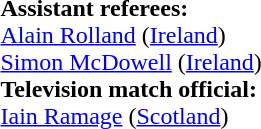<table width=100% style="font-size: 100%">
<tr>
<td><br><strong>Assistant referees:</strong>
<br><a href='#'>Alain Rolland</a> (<a href='#'>Ireland</a>)
<br><a href='#'>Simon McDowell</a> (<a href='#'>Ireland</a>)
<br><strong>Television match official:</strong>
<br><a href='#'>Iain Ramage</a> (<a href='#'>Scotland</a>)</td>
</tr>
</table>
